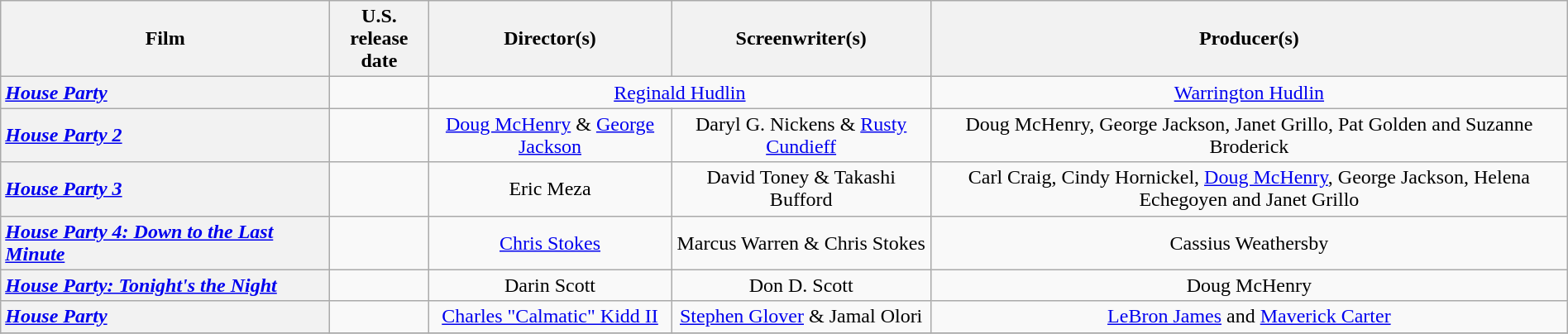<table class="wikitable plainrowheaders" style="text-align:center" width=100%>
<tr>
<th scope="col" style="width:21%;">Film</th>
<th scope="col">U.S. <br>release date</th>
<th scope="col">Director(s)</th>
<th scope="col">Screenwriter(s)</th>
<th scope="col">Producer(s)</th>
</tr>
<tr>
<th scope="row" style="text-align:left"><em><a href='#'>House Party</a></em></th>
<td></td>
<td colspan="2"><a href='#'>Reginald Hudlin</a></td>
<td><a href='#'>Warrington Hudlin</a></td>
</tr>
<tr>
<th scope="row" style="text-align:left"><em><a href='#'>House Party 2</a></em></th>
<td></td>
<td><a href='#'>Doug McHenry</a> & <a href='#'>George Jackson</a></td>
<td>Daryl G. Nickens & <a href='#'>Rusty Cundieff</a></td>
<td>Doug McHenry, George Jackson, Janet Grillo, Pat Golden and Suzanne Broderick</td>
</tr>
<tr>
<th scope="row" style="text-align:left"><em><a href='#'>House Party 3</a></em></th>
<td></td>
<td>Eric Meza</td>
<td>David Toney & Takashi Bufford</td>
<td>Carl Craig, Cindy Hornickel, <a href='#'>Doug McHenry</a>, George Jackson, Helena Echegoyen and Janet Grillo</td>
</tr>
<tr>
<th scope="row" style="text-align:left"><em><a href='#'>House Party 4: Down to the Last Minute</a></em></th>
<td></td>
<td><a href='#'>Chris Stokes</a></td>
<td>Marcus Warren & Chris Stokes</td>
<td>Cassius Weathersby</td>
</tr>
<tr>
<th scope="row" style="text-align:left"><em><a href='#'>House Party: Tonight's the Night</a></em></th>
<td></td>
<td>Darin Scott</td>
<td>Don D. Scott</td>
<td>Doug McHenry</td>
</tr>
<tr>
<th scope="row" style="text-align:left"><em><a href='#'>House Party</a></em></th>
<td></td>
<td><a href='#'>Charles "Calmatic" Kidd II</a></td>
<td><a href='#'>Stephen Glover</a> & Jamal Olori</td>
<td><a href='#'>LeBron James</a> and <a href='#'>Maverick Carter</a></td>
</tr>
<tr>
</tr>
</table>
